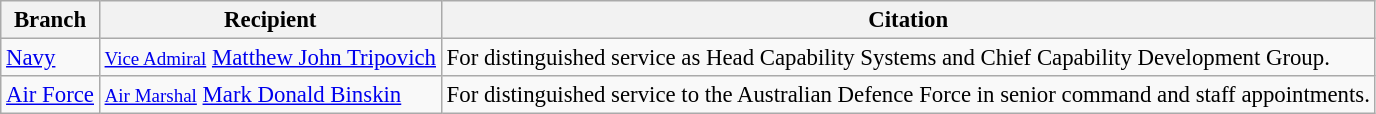<table class="wikitable" style="font-size:95%;">
<tr>
<th>Branch</th>
<th>Recipient</th>
<th>Citation</th>
</tr>
<tr>
<td><a href='#'>Navy</a></td>
<td><small><a href='#'>Vice Admiral</a></small> <a href='#'>Matthew John Tripovich</a> </td>
<td>For distinguished service as Head Capability Systems and Chief Capability Development Group.</td>
</tr>
<tr>
<td><a href='#'>Air Force</a></td>
<td><small><a href='#'>Air Marshal</a></small> <a href='#'>Mark Donald Binskin</a> </td>
<td>For distinguished service to the Australian Defence Force in senior command and staff appointments.</td>
</tr>
</table>
